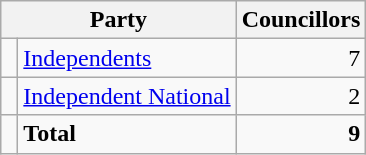<table class="wikitable">
<tr>
<th colspan="2">Party</th>
<th>Councillors</th>
</tr>
<tr>
<td> </td>
<td><a href='#'>Independents</a></td>
<td align=right>7</td>
</tr>
<tr>
<td> </td>
<td><a href='#'>Independent National</a></td>
<td align=right>2</td>
</tr>
<tr>
<td></td>
<td><strong>Total</strong></td>
<td align=right><strong>9</strong></td>
</tr>
</table>
